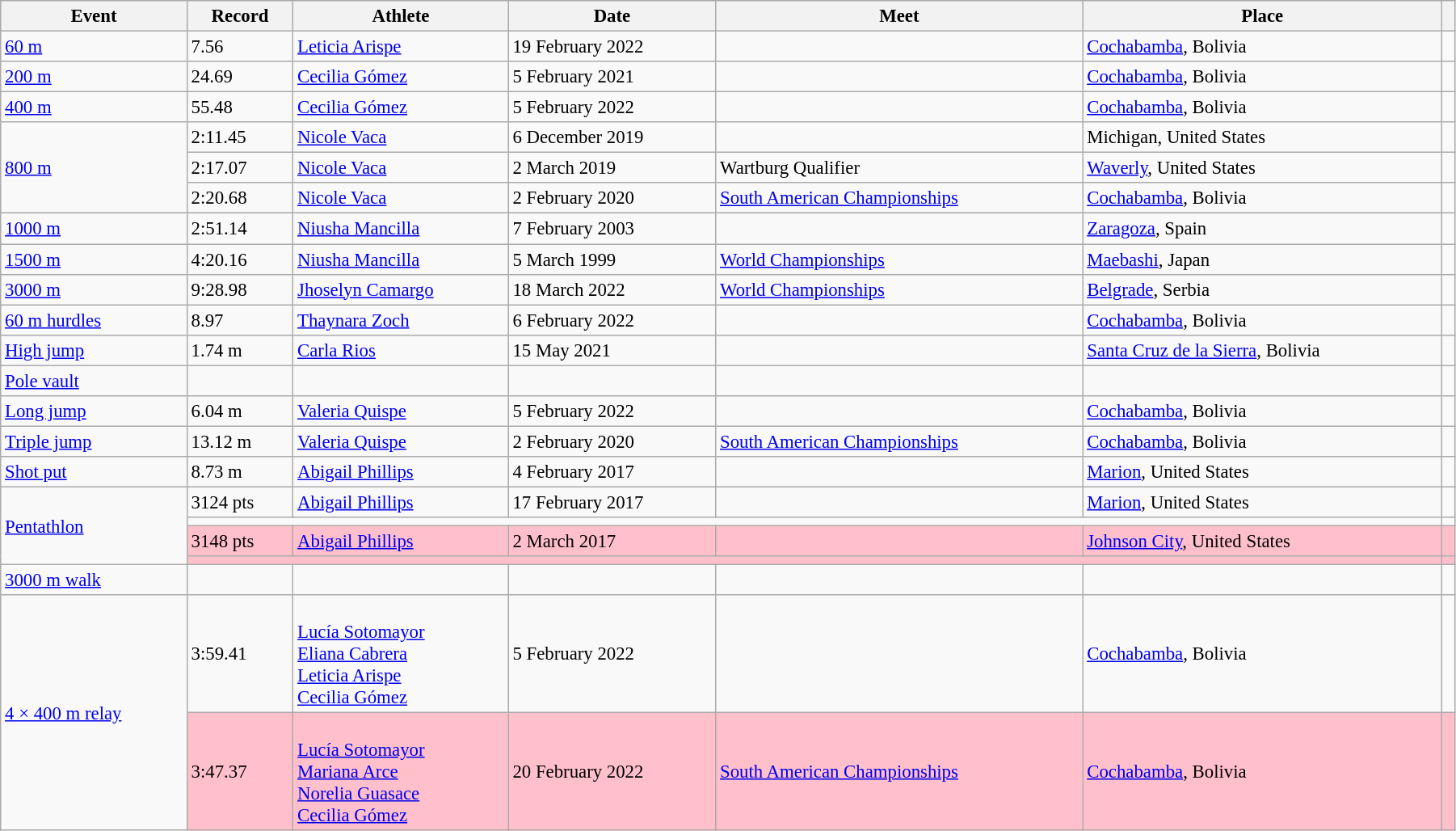<table class="wikitable" style="font-size:95%; width: 95%;">
<tr>
<th>Event</th>
<th>Record</th>
<th>Athlete</th>
<th>Date</th>
<th>Meet</th>
<th>Place</th>
<th></th>
</tr>
<tr>
<td><a href='#'>60 m</a></td>
<td>7.56 </td>
<td><a href='#'>Leticia Arispe</a></td>
<td>19 February 2022</td>
<td></td>
<td><a href='#'>Cochabamba</a>, Bolivia</td>
<td></td>
</tr>
<tr>
<td><a href='#'>200 m</a></td>
<td>24.69 </td>
<td><a href='#'>Cecilia Gómez</a></td>
<td>5 February 2021</td>
<td></td>
<td><a href='#'>Cochabamba</a>, Bolivia</td>
<td></td>
</tr>
<tr>
<td><a href='#'>400 m</a></td>
<td>55.48 </td>
<td><a href='#'>Cecilia Gómez</a></td>
<td>5 February 2022</td>
<td></td>
<td><a href='#'>Cochabamba</a>, Bolivia</td>
<td></td>
</tr>
<tr>
<td rowspan=3><a href='#'>800 m</a></td>
<td>2:11.45</td>
<td><a href='#'>Nicole Vaca</a></td>
<td>6 December 2019</td>
<td></td>
<td>Michigan, United States</td>
<td></td>
</tr>
<tr>
<td>2:17.07</td>
<td><a href='#'>Nicole Vaca</a></td>
<td>2 March 2019</td>
<td>Wartburg Qualifier</td>
<td><a href='#'>Waverly</a>, United States</td>
<td></td>
</tr>
<tr>
<td>2:20.68 </td>
<td><a href='#'>Nicole Vaca</a></td>
<td>2 February 2020</td>
<td><a href='#'>South American Championships</a></td>
<td><a href='#'>Cochabamba</a>, Bolivia</td>
<td></td>
</tr>
<tr>
<td><a href='#'>1000 m</a></td>
<td>2:51.14</td>
<td><a href='#'>Niusha Mancilla</a></td>
<td>7 February 2003</td>
<td></td>
<td><a href='#'>Zaragoza</a>, Spain</td>
<td></td>
</tr>
<tr>
<td><a href='#'>1500 m</a></td>
<td>4:20.16</td>
<td><a href='#'>Niusha Mancilla</a></td>
<td>5 March 1999</td>
<td><a href='#'>World Championships</a></td>
<td><a href='#'>Maebashi</a>, Japan</td>
<td></td>
</tr>
<tr>
<td><a href='#'>3000 m</a></td>
<td>9:28.98</td>
<td><a href='#'>Jhoselyn Camargo</a></td>
<td>18 March 2022</td>
<td><a href='#'>World Championships</a></td>
<td><a href='#'>Belgrade</a>, Serbia</td>
<td></td>
</tr>
<tr>
<td><a href='#'>60 m hurdles</a></td>
<td>8.97 </td>
<td><a href='#'>Thaynara Zoch</a></td>
<td>6 February 2022</td>
<td></td>
<td><a href='#'>Cochabamba</a>, Bolivia</td>
<td></td>
</tr>
<tr>
<td><a href='#'>High jump</a></td>
<td>1.74 m</td>
<td><a href='#'>Carla Rios</a></td>
<td>15 May 2021</td>
<td></td>
<td><a href='#'>Santa Cruz de la Sierra</a>, Bolivia</td>
<td></td>
</tr>
<tr>
<td><a href='#'>Pole vault</a></td>
<td></td>
<td></td>
<td></td>
<td></td>
<td></td>
<td></td>
</tr>
<tr>
<td><a href='#'>Long jump</a></td>
<td>6.04 m </td>
<td><a href='#'>Valeria Quispe</a></td>
<td>5 February 2022</td>
<td></td>
<td><a href='#'>Cochabamba</a>, Bolivia</td>
<td></td>
</tr>
<tr>
<td><a href='#'>Triple jump</a></td>
<td>13.12 m </td>
<td><a href='#'>Valeria Quispe</a></td>
<td>2 February 2020</td>
<td><a href='#'>South American Championships</a></td>
<td><a href='#'>Cochabamba</a>, Bolivia</td>
<td></td>
</tr>
<tr>
<td><a href='#'>Shot put</a></td>
<td>8.73 m</td>
<td><a href='#'>Abigail Phillips</a></td>
<td>4 February 2017</td>
<td></td>
<td><a href='#'>Marion</a>, United States</td>
<td></td>
</tr>
<tr>
<td rowspan=4><a href='#'>Pentathlon</a></td>
<td>3124 pts</td>
<td><a href='#'>Abigail Phillips</a></td>
<td>17 February 2017</td>
<td></td>
<td><a href='#'>Marion</a>, United States</td>
<td></td>
</tr>
<tr>
<td colspan=5></td>
<td></td>
</tr>
<tr style="background:pink">
<td>3148 pts </td>
<td><a href='#'>Abigail Phillips</a></td>
<td>2 March 2017</td>
<td></td>
<td><a href='#'>Johnson City</a>, United States</td>
<td></td>
</tr>
<tr style="background:pink">
<td colspan=5></td>
<td></td>
</tr>
<tr>
<td><a href='#'>3000 m walk</a></td>
<td></td>
<td></td>
<td></td>
<td></td>
<td></td>
<td></td>
</tr>
<tr>
<td rowspan=2><a href='#'>4 × 400 m relay</a></td>
<td>3:59.41 </td>
<td><br><a href='#'>Lucía Sotomayor</a><br><a href='#'>Eliana Cabrera</a><br><a href='#'>Leticia Arispe</a><br><a href='#'>Cecilia Gómez</a></td>
<td>5 February 2022</td>
<td></td>
<td><a href='#'>Cochabamba</a>, Bolivia</td>
<td></td>
</tr>
<tr style="background:pink">
<td>3:47.37 </td>
<td><br><a href='#'>Lucía Sotomayor</a><br><a href='#'>Mariana Arce</a><br><a href='#'>Norelia Guasace</a><br><a href='#'>Cecilia Gómez</a></td>
<td>20 February 2022</td>
<td><a href='#'>South American Championships</a></td>
<td><a href='#'>Cochabamba</a>, Bolivia</td>
<td></td>
</tr>
</table>
